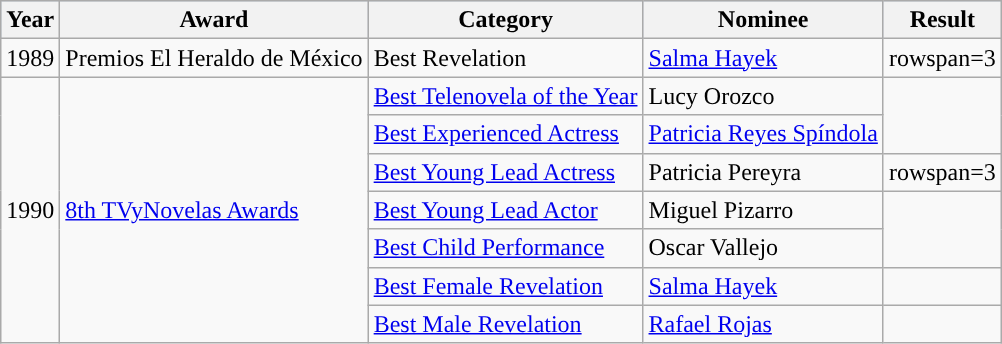<table class="wikitable">
<tr style="background:#b0c4de;">
<th>Year</th>
<th>Award</th>
<th>Category</th>
<th>Nominee</th>
<th>Result</th>
</tr>
<tr>
<td>1989</td>
<td>Premios El Heraldo de México</td>
<td>Best Revelation</td>
<td><a href='#'>Salma Hayek</a></td>
<td>rowspan=3 </td>
</tr>
<tr>
<td rowspan=7>1990</td>
<td rowspan=7><a href='#'>8th TVyNovelas Awards</a></td>
<td><a href='#'>Best Telenovela of the Year</a></td>
<td>Lucy Orozco</td>
</tr>
<tr>
<td><a href='#'>Best Experienced Actress</a></td>
<td><a href='#'>Patricia Reyes Spíndola</a></td>
</tr>
<tr>
<td><a href='#'>Best Young Lead Actress</a></td>
<td>Patricia Pereyra</td>
<td>rowspan=3 </td>
</tr>
<tr>
<td><a href='#'>Best Young Lead Actor</a></td>
<td>Miguel Pizarro</td>
</tr>
<tr>
<td><a href='#'>Best Child Performance</a></td>
<td>Oscar Vallejo</td>
</tr>
<tr>
<td><a href='#'>Best Female Revelation</a></td>
<td><a href='#'>Salma Hayek</a></td>
<td></td>
</tr>
<tr>
<td><a href='#'>Best Male Revelation</a></td>
<td><a href='#'>Rafael Rojas</a></td>
<td></td>
</tr>
</table>
